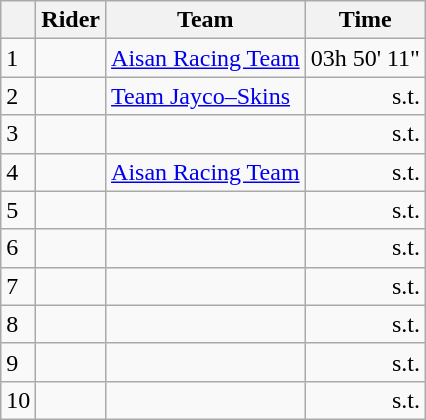<table class=wikitable>
<tr>
<th></th>
<th>Rider</th>
<th>Team</th>
<th>Time</th>
</tr>
<tr>
<td>1</td>
<td></td>
<td><a href='#'>Aisan Racing Team</a></td>
<td align=right>03h 50' 11"</td>
</tr>
<tr>
<td>2</td>
<td> </td>
<td><a href='#'>Team Jayco–Skins</a></td>
<td align=right>s.t.</td>
</tr>
<tr>
<td>3</td>
<td></td>
<td></td>
<td align=right>s.t.</td>
</tr>
<tr>
<td>4</td>
<td></td>
<td><a href='#'>Aisan Racing Team</a></td>
<td align=right>s.t.</td>
</tr>
<tr>
<td>5</td>
<td></td>
<td></td>
<td align=right>s.t.</td>
</tr>
<tr>
<td>6</td>
<td> </td>
<td></td>
<td align=right>s.t.</td>
</tr>
<tr>
<td>7</td>
<td></td>
<td></td>
<td align=right>s.t.</td>
</tr>
<tr>
<td>8</td>
<td></td>
<td></td>
<td align=right>s.t.</td>
</tr>
<tr>
<td>9</td>
<td></td>
<td></td>
<td align=right>s.t.</td>
</tr>
<tr>
<td>10</td>
<td></td>
<td></td>
<td align=right>s.t.</td>
</tr>
</table>
